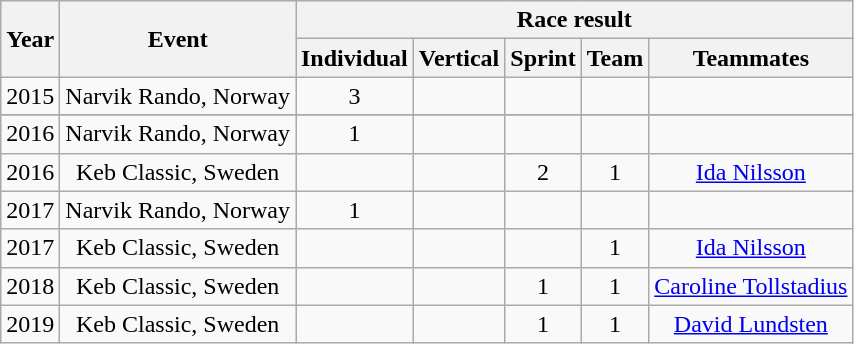<table class="wikitable sortable" style="text-align: center">
<tr>
<th rowspan="2">Year</th>
<th rowspan="2">Event</th>
<th colspan="5">Race result</th>
</tr>
<tr>
<th>Individual</th>
<th>Vertical</th>
<th>Sprint</th>
<th>Team</th>
<th>Teammates</th>
</tr>
<tr>
<td>2015</td>
<td>Narvik Rando, Norway</td>
<td>3 </td>
<td></td>
<td></td>
<td></td>
<td></td>
</tr>
<tr>
</tr>
<tr>
<td>2016</td>
<td>Narvik Rando, Norway</td>
<td>1 </td>
<td></td>
<td></td>
<td></td>
<td></td>
</tr>
<tr>
<td>2016</td>
<td>Keb Classic, Sweden</td>
<td></td>
<td></td>
<td>2 </td>
<td>1 </td>
<td><a href='#'>Ida Nilsson</a></td>
</tr>
<tr>
<td>2017</td>
<td>Narvik Rando, Norway</td>
<td>1 </td>
<td></td>
<td></td>
<td></td>
<td></td>
</tr>
<tr>
<td>2017</td>
<td>Keb Classic, Sweden</td>
<td></td>
<td></td>
<td></td>
<td>1 </td>
<td><a href='#'>Ida Nilsson</a></td>
</tr>
<tr>
<td>2018</td>
<td>Keb Classic, Sweden</td>
<td></td>
<td></td>
<td>1 </td>
<td>1 </td>
<td><a href='#'>Caroline Tollstadius</a></td>
</tr>
<tr>
<td>2019</td>
<td>Keb Classic, Sweden</td>
<td></td>
<td></td>
<td>1 </td>
<td>1 </td>
<td><a href='#'>David Lundsten</a></td>
</tr>
</table>
